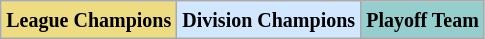<table class="wikitable" border="1">
<tr>
<td bgcolor="#EEDC82"><small><strong>League Champions</strong> </small></td>
<td bgcolor="#D0E7FF"><small><strong>Division Champions</strong> </small></td>
<td bgcolor="#96CDCD"><small><strong>Playoff Team</strong> </small></td>
</tr>
</table>
